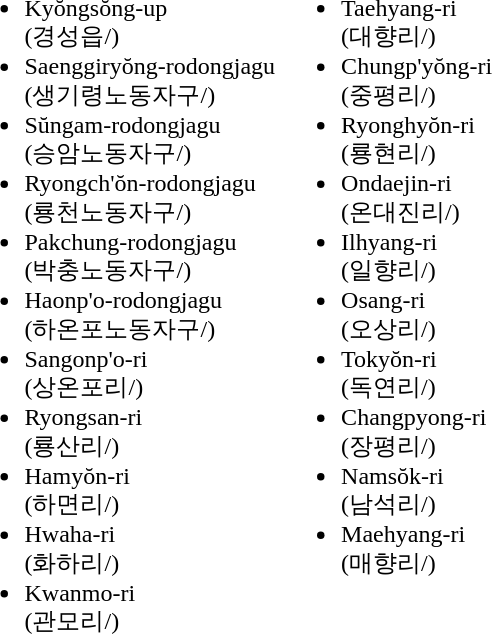<table>
<tr>
<td valign="top"><br><ul><li>Kyŏngsŏng-up <br> (경성읍/)</li><li>Saenggiryŏng-rodongjagu <br> (생기령노동자구/)</li><li>Sŭngam-rodongjagu <br> (승암노동자구/)</li><li>Ryongch'ŏn-rodongjagu <br> (룡천노동자구/)</li><li>Pakchung-rodongjagu <br> (박충노동자구/)</li><li>Haonp'o-rodongjagu <br> (하온포노동자구/)</li><li>Sangonp'o-ri <br> (상온포리/)</li><li>Ryongsan-ri <br> (룡산리/)</li><li>Hamyŏn-ri <br> (하면리/)</li><li>Hwaha-ri <br> (화하리/)</li><li>Kwanmo-ri <br> (관모리/)</li></ul></td>
<td valign="top"><br><ul><li>Taehyang-ri <br> (대향리/)</li><li>Chungp'yŏng-ri <br> (중평리/)</li><li>Ryonghyŏn-ri <br> (룡현리/)</li><li>Ondaejin-ri <br> (온대진리/)</li><li>Ilhyang-ri <br> (일향리/)</li><li>Osang-ri <br> (오상리/)</li><li>Tokyŏn-ri <br> (독연리/)</li><li>Changpyong-ri <br> (장평리/)</li><li>Namsŏk-ri <br> (남석리/)</li><li>Maehyang-ri <br> (매향리/)</li></ul></td>
</tr>
</table>
